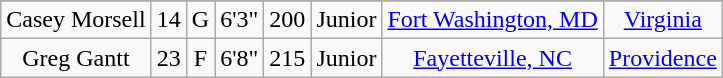<table class="wikitable sortable" border="1" style="text-align: center;">
<tr align=center>
</tr>
<tr>
<td>Casey Morsell</td>
<td>14</td>
<td>G</td>
<td>6'3"</td>
<td>200</td>
<td>Junior</td>
<td><a href='#'>Fort Washington, MD</a></td>
<td><a href='#'>Virginia</a></td>
</tr>
<tr>
<td>Greg Gantt</td>
<td>23</td>
<td>F</td>
<td>6'8"</td>
<td>215</td>
<td>Junior</td>
<td><a href='#'>Fayetteville, NC</a></td>
<td><a href='#'>Providence</a></td>
</tr>
</table>
